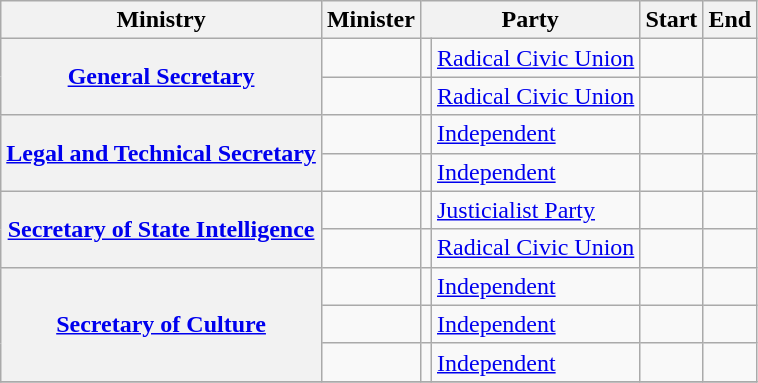<table class="sortable wikitable" style="font-size:100%;">
<tr>
<th scope="col">Ministry</th>
<th scope="col">Minister</th>
<th scope="col" colspan="2">Party</th>
<th scope="col">Start</th>
<th scope="col">End</th>
</tr>
<tr>
<th scope="row" rowspan="2"><a href='#'>General Secretary</a></th>
<td></td>
<td bgcolor=></td>
<td><a href='#'>Radical Civic Union</a></td>
<td></td>
<td></td>
</tr>
<tr>
<td></td>
<td bgcolor=></td>
<td><a href='#'>Radical Civic Union</a></td>
<td></td>
<td></td>
</tr>
<tr>
<th scope="row" rowspan="2"><a href='#'>Legal and Technical Secretary</a></th>
<td></td>
<td bgcolor=></td>
<td><a href='#'>Independent</a></td>
<td></td>
<td></td>
</tr>
<tr>
<td></td>
<td bgcolor=></td>
<td><a href='#'>Independent</a></td>
<td></td>
<td></td>
</tr>
<tr>
<th scope="row" rowspan="2"><a href='#'>Secretary of State Intelligence</a></th>
<td></td>
<td bgcolor=></td>
<td><a href='#'>Justicialist Party</a></td>
<td></td>
<td></td>
</tr>
<tr>
<td></td>
<td bgcolor=></td>
<td><a href='#'>Radical Civic Union</a></td>
<td></td>
<td></td>
</tr>
<tr>
<th scope="row" rowspan="3"><a href='#'>Secretary of Culture</a></th>
<td></td>
<td bgcolor=></td>
<td><a href='#'>Independent</a></td>
<td></td>
<td></td>
</tr>
<tr>
<td></td>
<td bgcolor=></td>
<td><a href='#'>Independent</a></td>
<td></td>
<td></td>
</tr>
<tr>
<td></td>
<td bgcolor=></td>
<td><a href='#'>Independent</a></td>
<td></td>
<td></td>
</tr>
<tr>
</tr>
</table>
